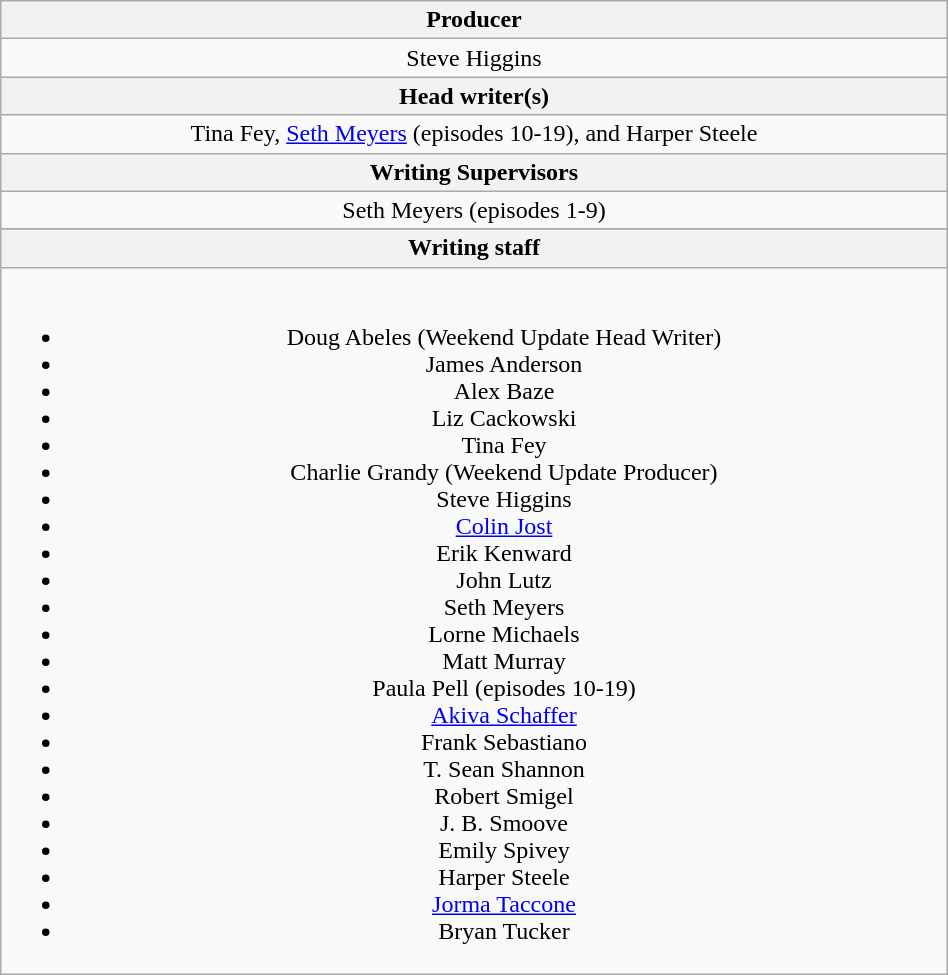<table class="wikitable plainrowheaders"  style="text-align:center; width:50%;">
<tr>
<th><strong>Producer</strong></th>
</tr>
<tr>
<td>Steve Higgins</td>
</tr>
<tr>
<th><strong>Head writer(s)</strong></th>
</tr>
<tr>
<td>Tina Fey, <a href='#'>Seth Meyers</a> (episodes 10-19), and Harper Steele</td>
</tr>
<tr>
<th><strong>Writing Supervisors</strong></th>
</tr>
<tr>
<td>Seth Meyers (episodes 1-9)</td>
</tr>
<tr>
</tr>
<tr>
<th><strong>Writing staff</strong></th>
</tr>
<tr>
<td><br><ul><li>Doug Abeles (Weekend Update Head Writer)</li><li>James Anderson</li><li>Alex Baze</li><li>Liz Cackowski</li><li>Tina Fey</li><li>Charlie Grandy (Weekend Update Producer)</li><li>Steve Higgins</li><li><a href='#'>Colin Jost</a></li><li>Erik Kenward</li><li>John Lutz</li><li>Seth Meyers</li><li>Lorne Michaels</li><li>Matt Murray</li><li>Paula Pell (episodes 10-19)</li><li><a href='#'>Akiva Schaffer</a></li><li>Frank Sebastiano</li><li>T. Sean Shannon</li><li>Robert Smigel</li><li>J. B. Smoove</li><li>Emily Spivey</li><li>Harper Steele</li><li><a href='#'>Jorma Taccone</a></li><li>Bryan Tucker</li></ul></td>
</tr>
</table>
